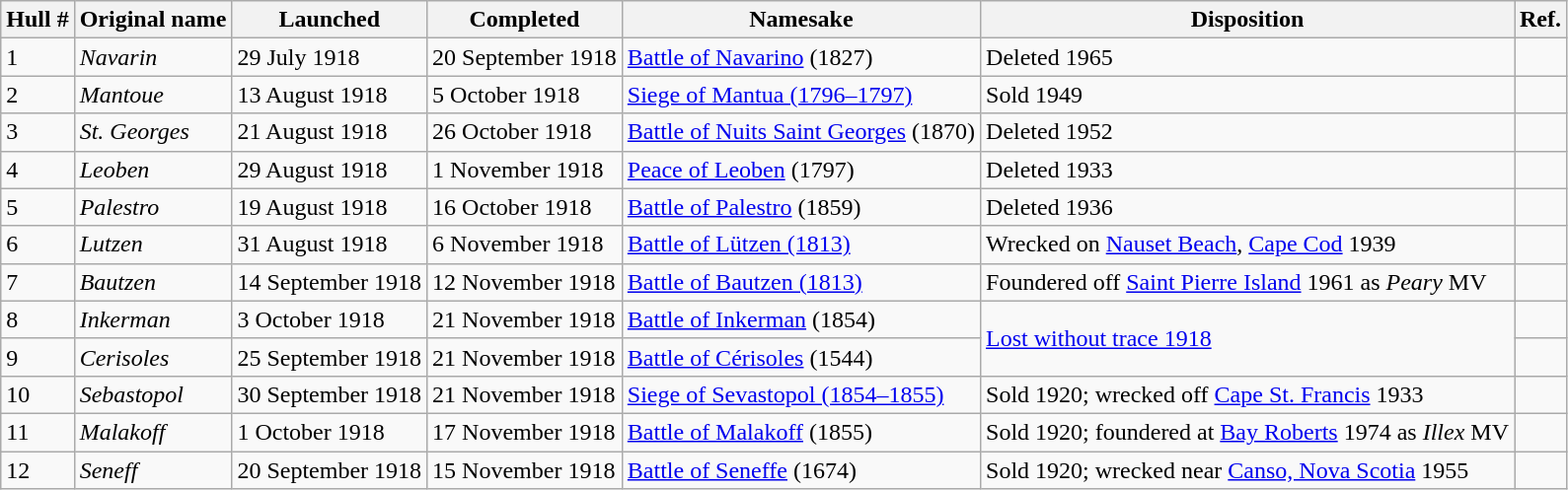<table class="wikitable sortable">
<tr>
<th>Hull #</th>
<th>Original name</th>
<th>Launched</th>
<th>Completed</th>
<th class=unsortable>Namesake</th>
<th class=unsortable>Disposition</th>
<th class=unsortable>Ref.</th>
</tr>
<tr>
<td>1</td>
<td><em>Navarin </em></td>
<td>29 July 1918</td>
<td>20 September 1918</td>
<td><a href='#'>Battle of Navarino</a> (1827)</td>
<td>Deleted 1965</td>
<td></td>
</tr>
<tr>
<td>2</td>
<td><em>Mantoue</em></td>
<td>13 August 1918</td>
<td>5 October 1918</td>
<td><a href='#'>Siege of Mantua (1796–1797)</a></td>
<td>Sold 1949</td>
<td></td>
</tr>
<tr>
<td>3</td>
<td><em>St. Georges</em></td>
<td>21 August 1918</td>
<td>26 October 1918</td>
<td><a href='#'>Battle of Nuits Saint Georges</a> (1870)</td>
<td>Deleted 1952</td>
<td></td>
</tr>
<tr>
<td>4</td>
<td><em>Leoben</em></td>
<td>29 August 1918</td>
<td>1 November 1918</td>
<td><a href='#'>Peace of Leoben</a> (1797)</td>
<td>Deleted 1933</td>
<td></td>
</tr>
<tr>
<td>5</td>
<td><em>Palestro</em></td>
<td>19 August 1918</td>
<td>16 October 1918</td>
<td><a href='#'>Battle of Palestro</a> (1859)</td>
<td>Deleted 1936</td>
<td></td>
</tr>
<tr>
<td>6</td>
<td><em>Lutzen</em></td>
<td>31 August 1918</td>
<td>6 November 1918</td>
<td><a href='#'>Battle of Lützen (1813)</a></td>
<td>Wrecked on <a href='#'>Nauset Beach</a>, <a href='#'>Cape Cod</a> 1939</td>
<td></td>
</tr>
<tr>
<td>7</td>
<td><em>Bautzen</em></td>
<td>14 September 1918</td>
<td>12 November 1918</td>
<td><a href='#'>Battle of Bautzen (1813)</a></td>
<td>Foundered off <a href='#'>Saint Pierre Island</a> 1961 as <em>Peary</em> MV</td>
<td></td>
</tr>
<tr>
<td>8</td>
<td><em>Inkerman</em></td>
<td>3 October 1918</td>
<td>21 November 1918</td>
<td><a href='#'>Battle of Inkerman</a> (1854)</td>
<td rowspan=2><a href='#'>Lost without trace 1918</a></td>
<td></td>
</tr>
<tr>
<td>9</td>
<td><em>Cerisoles</em></td>
<td>25 September 1918</td>
<td>21 November 1918</td>
<td><a href='#'>Battle of Cérisoles</a> (1544)</td>
<td></td>
</tr>
<tr>
<td>10</td>
<td><em>Sebastopol</em></td>
<td>30 September 1918</td>
<td>21 November 1918</td>
<td><a href='#'>Siege of Sevastopol (1854–1855)</a></td>
<td>Sold 1920; wrecked off <a href='#'>Cape St. Francis</a> 1933</td>
<td></td>
</tr>
<tr>
<td>11</td>
<td><em>Malakoff</em></td>
<td>1 October 1918</td>
<td>17 November 1918</td>
<td><a href='#'>Battle of Malakoff</a> (1855)</td>
<td>Sold 1920; foundered at <a href='#'>Bay Roberts</a> 1974 as <em>Illex</em> MV</td>
<td></td>
</tr>
<tr>
<td>12</td>
<td><em>Seneff</em></td>
<td>20 September 1918</td>
<td>15 November 1918</td>
<td><a href='#'>Battle of Seneffe</a> (1674)</td>
<td>Sold 1920; wrecked near <a href='#'>Canso, Nova Scotia</a> 1955</td>
<td></td>
</tr>
</table>
